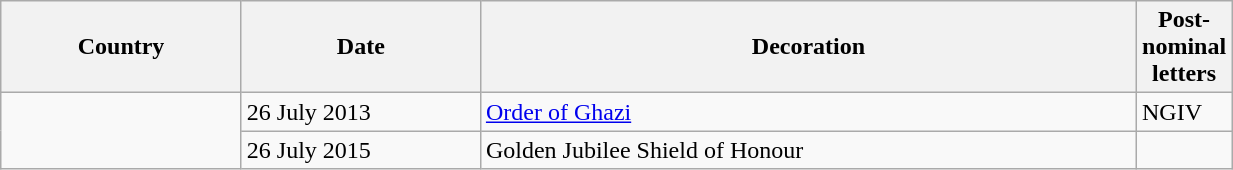<table class="wikitable" style="width:65%;">
<tr>
<th style="width:20%;">Country</th>
<th style="width:20%;">Date</th>
<th style="width:55%;">Decoration</th>
<th style="width:5%;">Post-nominal letters</th>
</tr>
<tr>
<td rowspan=2></td>
<td>26 July 2013</td>
<td><a href='#'>Order of Ghazi</a></td>
<td>NGIV</td>
</tr>
<tr>
<td>26 July 2015</td>
<td>Golden Jubilee Shield of Honour</td>
<td></td>
</tr>
</table>
